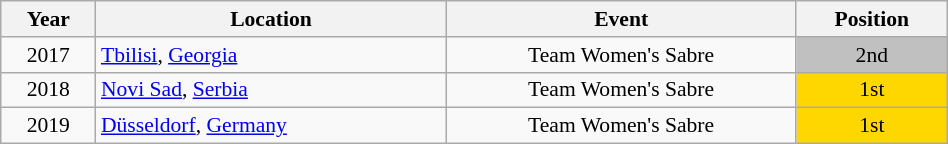<table class="wikitable" width="50%" style="font-size:90%; text-align:center;">
<tr>
<th>Year</th>
<th>Location</th>
<th>Event</th>
<th>Position</th>
</tr>
<tr>
<td>2017</td>
<td rowspan="1" align="left"> <a href='#'>Tbilisi</a>, <a href='#'>Georgia</a></td>
<td>Team Women's Sabre</td>
<td bgcolor="silver">2nd</td>
</tr>
<tr>
<td>2018</td>
<td rowspan="1" align="left"> <a href='#'>Novi Sad</a>, <a href='#'>Serbia</a></td>
<td>Team Women's Sabre</td>
<td bgcolor="gold">1st</td>
</tr>
<tr>
<td>2019</td>
<td rowspan="1" align="left"> <a href='#'>Düsseldorf</a>, <a href='#'>Germany</a></td>
<td>Team Women's Sabre</td>
<td bgcolor="gold">1st</td>
</tr>
</table>
